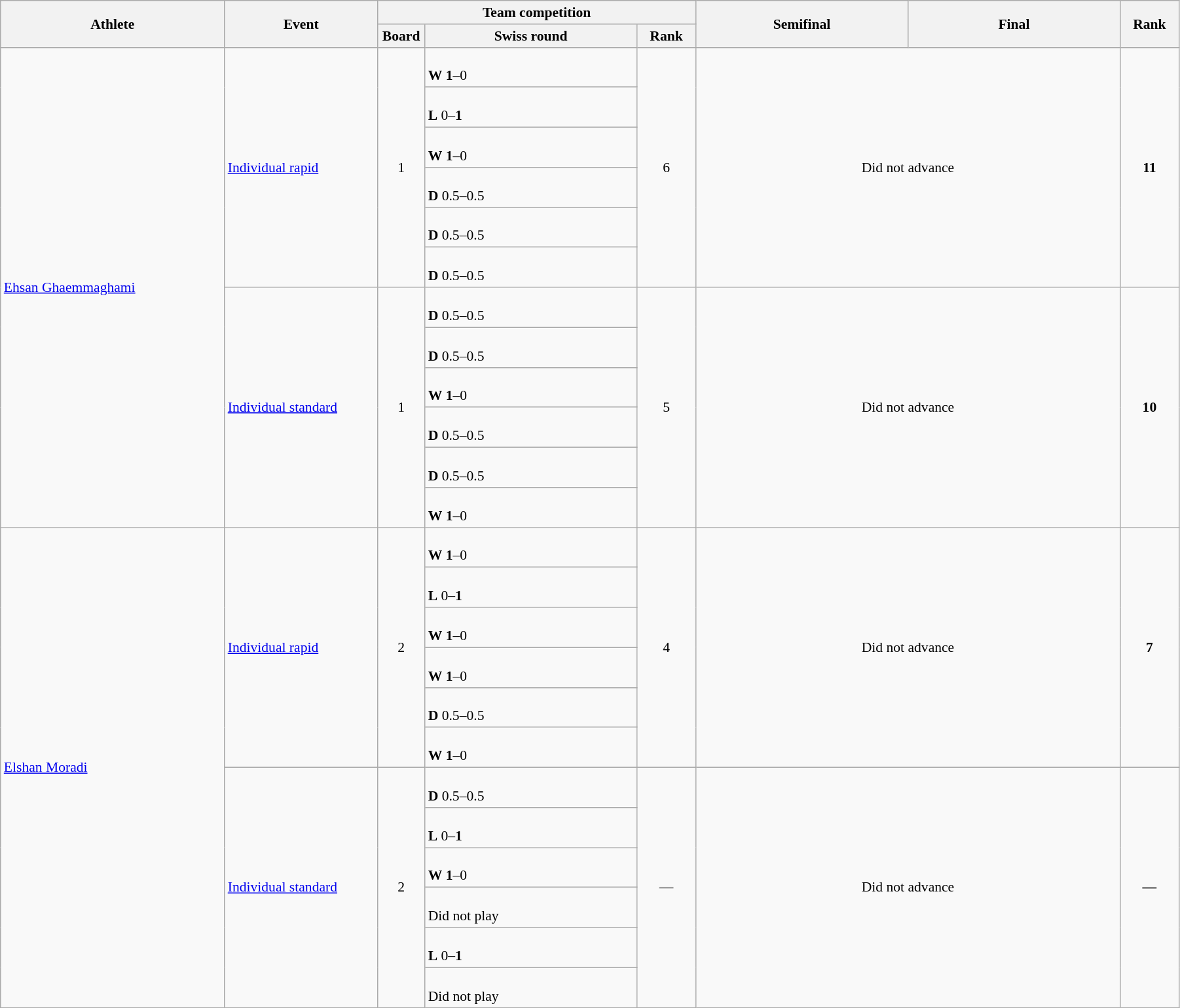<table class="wikitable" width="95%" style="text-align=left; font-size:90%">
<tr>
<th rowspan="2" width="19%">Athlete</th>
<th rowspan="2" width="13%">Event</th>
<th colspan="3">Team competition</th>
<th rowspan="2" width="18%">Semifinal</th>
<th rowspan="2" width="18%">Final</th>
<th rowspan="2" width="5%">Rank</th>
</tr>
<tr>
<th width="4%">Board</th>
<th width="18%">Swiss round</th>
<th width="5%">Rank</th>
</tr>
<tr>
<td rowspan=12 align="left"><a href='#'>Ehsan Ghaemmaghami</a></td>
<td rowspan="6" align="left"><a href='#'>Individual rapid</a></td>
<td rowspan="6" align=center>1</td>
<td><br><strong>W</strong> <strong>1</strong>–0</td>
<td rowspan="6" align=center>6</td>
<td colspan=2 rowspan="6" align=center>Did not advance</td>
<td rowspan="6" align=center><strong>11</strong></td>
</tr>
<tr>
<td><br><strong>L</strong> 0–<strong>1</strong></td>
</tr>
<tr>
<td><br><strong>W</strong> <strong>1</strong>–0</td>
</tr>
<tr>
<td><br><strong>D</strong> 0.5–0.5</td>
</tr>
<tr>
<td><br><strong>D</strong> 0.5–0.5</td>
</tr>
<tr>
<td><br><strong>D</strong> 0.5–0.5</td>
</tr>
<tr>
<td rowspan="6" align="left"><a href='#'>Individual standard</a></td>
<td rowspan="6" align=center>1</td>
<td><br><strong>D</strong> 0.5–0.5</td>
<td rowspan="6" align=center>5</td>
<td colspan=2 rowspan="6" align=center>Did not advance</td>
<td rowspan="6" align=center><strong>10</strong></td>
</tr>
<tr>
<td><br><strong>D</strong> 0.5–0.5</td>
</tr>
<tr>
<td><br><strong>W</strong> <strong>1</strong>–0</td>
</tr>
<tr>
<td><br><strong>D</strong> 0.5–0.5</td>
</tr>
<tr>
<td><br><strong>D</strong> 0.5–0.5</td>
</tr>
<tr>
<td><br><strong>W</strong> <strong>1</strong>–0</td>
</tr>
<tr>
<td rowspan=12 align="left"><a href='#'>Elshan Moradi</a></td>
<td rowspan="6" align="left"><a href='#'>Individual rapid</a></td>
<td rowspan="6" align=center>2</td>
<td><br><strong>W</strong> <strong>1</strong>–0</td>
<td rowspan="6" align=center>4</td>
<td colspan=2 rowspan="6" align=center>Did not advance</td>
<td rowspan="6" align=center><strong>7</strong></td>
</tr>
<tr>
<td><br><strong>L</strong> 0–<strong>1</strong></td>
</tr>
<tr>
<td><br><strong>W</strong> <strong>1</strong>–0</td>
</tr>
<tr>
<td><br><strong>W</strong> <strong>1</strong>–0</td>
</tr>
<tr>
<td><br><strong>D</strong> 0.5–0.5</td>
</tr>
<tr>
<td><br><strong>W</strong> <strong>1</strong>–0</td>
</tr>
<tr>
<td rowspan="6" align="left"><a href='#'>Individual standard</a></td>
<td rowspan="6" align=center>2</td>
<td><br><strong>D</strong> 0.5–0.5</td>
<td rowspan="6" align=center>—</td>
<td colspan=2 rowspan="6" align=center>Did not advance</td>
<td rowspan="6" align=center><strong>—</strong></td>
</tr>
<tr>
<td><br><strong>L</strong> 0–<strong>1</strong></td>
</tr>
<tr>
<td><br><strong>W</strong> <strong>1</strong>–0</td>
</tr>
<tr>
<td><br>Did not play</td>
</tr>
<tr>
<td><br><strong>L</strong> 0–<strong>1</strong></td>
</tr>
<tr>
<td><br>Did not play</td>
</tr>
</table>
